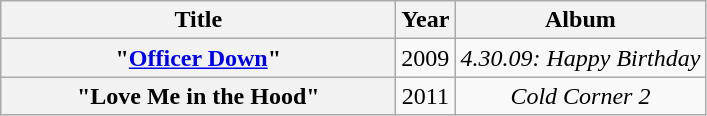<table class="wikitable plainrowheaders" style="text-align:center;">
<tr>
<th scope="col" style="width:16em;">Title</th>
<th scope="col">Year</th>
<th scope="col">Album</th>
</tr>
<tr>
<th scope="row">"<a href='#'>Officer Down</a>"</th>
<td>2009</td>
<td><em>4.30.09: Happy Birthday</em></td>
</tr>
<tr>
<th scope="row">"Love Me in the Hood"</th>
<td>2011</td>
<td><em>Cold Corner 2</em></td>
</tr>
</table>
